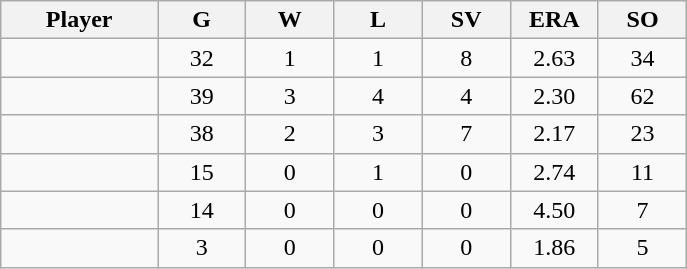<table class="wikitable sortable">
<tr>
<th bgcolor="#DDDDFF" width="16%">Player</th>
<th bgcolor="#DDDDFF" width="9%">G</th>
<th bgcolor="#DDDDFF" width="9%">W</th>
<th bgcolor="#DDDDFF" width="9%">L</th>
<th bgcolor="#DDDDFF" width="9%">SV</th>
<th bgcolor="#DDDDFF" width="9%">ERA</th>
<th bgcolor="#DDDDFF" width="9%">SO</th>
</tr>
<tr align="center">
<td></td>
<td>32</td>
<td>1</td>
<td>1</td>
<td>8</td>
<td>2.63</td>
<td>34</td>
</tr>
<tr align=center>
<td></td>
<td>39</td>
<td>3</td>
<td>4</td>
<td>4</td>
<td>2.30</td>
<td>62</td>
</tr>
<tr align="center">
<td></td>
<td>38</td>
<td>2</td>
<td>3</td>
<td>7</td>
<td>2.17</td>
<td>23</td>
</tr>
<tr align="center">
<td></td>
<td>15</td>
<td>0</td>
<td>1</td>
<td>0</td>
<td>2.74</td>
<td>11</td>
</tr>
<tr align="center">
<td></td>
<td>14</td>
<td>0</td>
<td>0</td>
<td>0</td>
<td>4.50</td>
<td>7</td>
</tr>
<tr align="center">
<td></td>
<td>3</td>
<td>0</td>
<td>0</td>
<td>0</td>
<td>1.86</td>
<td>5</td>
</tr>
</table>
